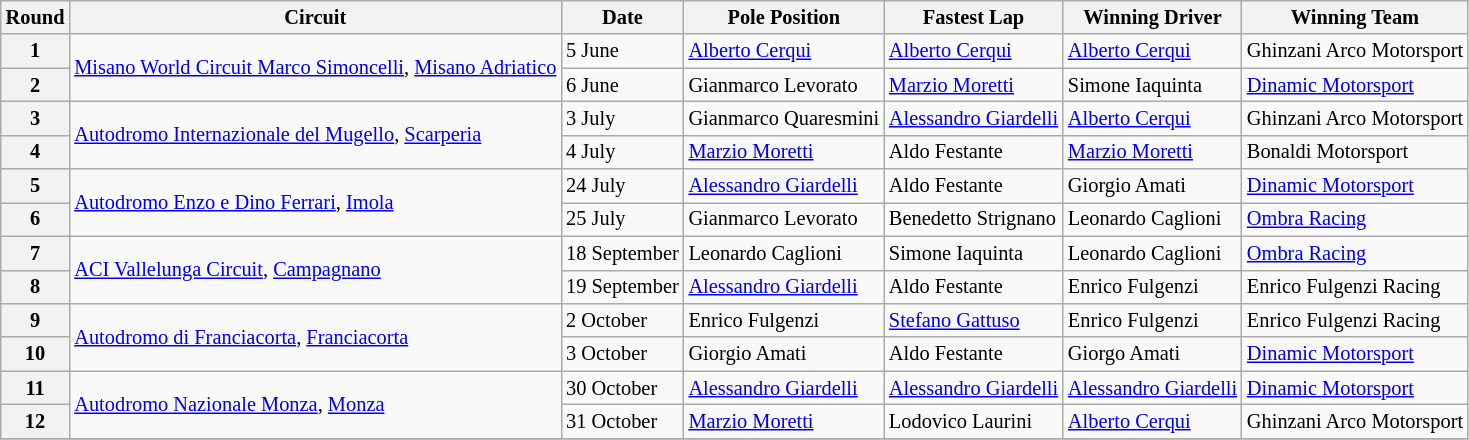<table class="wikitable" style="font-size: 85%">
<tr>
<th>Round</th>
<th>Circuit</th>
<th>Date</th>
<th>Pole Position</th>
<th>Fastest Lap</th>
<th>Winning Driver</th>
<th>Winning Team</th>
</tr>
<tr>
<th>1</th>
<td rowspan=2> <a href='#'>Misano World Circuit Marco Simoncelli</a>, <a href='#'>Misano Adriatico</a></td>
<td>5 June</td>
<td> <a href='#'>Alberto Cerqui</a></td>
<td> <a href='#'>Alberto Cerqui</a></td>
<td> <a href='#'>Alberto Cerqui</a></td>
<td> Ghinzani Arco Motorsport</td>
</tr>
<tr>
<th>2</th>
<td>6 June</td>
<td> Gianmarco Levorato</td>
<td> <a href='#'>Marzio Moretti</a></td>
<td> Simone Iaquinta</td>
<td> <a href='#'>Dinamic Motorsport</a></td>
</tr>
<tr>
<th>3</th>
<td rowspan=2> <a href='#'>Autodromo Internazionale del Mugello</a>, <a href='#'>Scarperia</a></td>
<td>3 July</td>
<td> Gianmarco Quaresmini</td>
<td> <a href='#'>Alessandro Giardelli</a></td>
<td> <a href='#'>Alberto Cerqui</a></td>
<td> Ghinzani Arco Motorsport</td>
</tr>
<tr>
<th>4</th>
<td>4 July</td>
<td> <a href='#'>Marzio Moretti</a></td>
<td> Aldo Festante</td>
<td> <a href='#'>Marzio Moretti</a></td>
<td> Bonaldi Motorsport</td>
</tr>
<tr>
<th>5</th>
<td rowspan=2> <a href='#'>Autodromo Enzo e Dino Ferrari</a>, <a href='#'>Imola</a></td>
<td>24 July</td>
<td> <a href='#'>Alessandro Giardelli</a></td>
<td> Aldo Festante</td>
<td> Giorgio Amati</td>
<td> <a href='#'>Dinamic Motorsport</a></td>
</tr>
<tr>
<th>6</th>
<td>25 July</td>
<td> Gianmarco Levorato</td>
<td> Benedetto Strignano</td>
<td> Leonardo Caglioni</td>
<td> <a href='#'>Ombra Racing</a></td>
</tr>
<tr>
<th>7</th>
<td rowspan=2> <a href='#'>ACI Vallelunga Circuit</a>, <a href='#'>Campagnano</a></td>
<td>18 September</td>
<td> Leonardo Caglioni</td>
<td> Simone Iaquinta</td>
<td> Leonardo Caglioni</td>
<td> <a href='#'>Ombra Racing</a></td>
</tr>
<tr>
<th>8</th>
<td>19 September</td>
<td> <a href='#'>Alessandro Giardelli</a></td>
<td> Aldo Festante</td>
<td> Enrico Fulgenzi</td>
<td> Enrico Fulgenzi Racing</td>
</tr>
<tr>
<th>9</th>
<td rowspan=2> <a href='#'>Autodromo di Franciacorta</a>, <a href='#'>Franciacorta</a></td>
<td>2 October</td>
<td> Enrico Fulgenzi</td>
<td> <a href='#'>Stefano Gattuso</a></td>
<td> Enrico Fulgenzi</td>
<td> Enrico Fulgenzi Racing</td>
</tr>
<tr>
<th>10</th>
<td>3 October</td>
<td> Giorgio Amati</td>
<td> Aldo Festante</td>
<td> Giorgo Amati</td>
<td> <a href='#'>Dinamic Motorsport</a></td>
</tr>
<tr>
<th>11</th>
<td rowspan=2> <a href='#'>Autodromo Nazionale Monza</a>, <a href='#'>Monza</a></td>
<td>30 October</td>
<td> <a href='#'>Alessandro Giardelli</a></td>
<td> <a href='#'>Alessandro Giardelli</a></td>
<td> <a href='#'>Alessandro Giardelli</a></td>
<td> <a href='#'>Dinamic Motorsport</a></td>
</tr>
<tr>
<th>12</th>
<td>31 October</td>
<td> <a href='#'>Marzio Moretti</a></td>
<td> Lodovico Laurini</td>
<td> <a href='#'>Alberto Cerqui</a></td>
<td> Ghinzani Arco Motorsport</td>
</tr>
<tr>
</tr>
</table>
